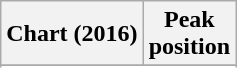<table class="wikitable sortable plainrowheaders" style="text-align:center">
<tr>
<th scope="col">Chart (2016)</th>
<th scope="col">Peak<br> position</th>
</tr>
<tr>
</tr>
<tr>
</tr>
<tr>
</tr>
</table>
